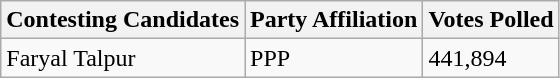<table class="wikitable sortable">
<tr>
<th>Contesting Candidates</th>
<th>Party Affiliation</th>
<th>Votes Polled</th>
</tr>
<tr>
<td>Faryal Talpur</td>
<td>PPP</td>
<td>441,894</td>
</tr>
</table>
